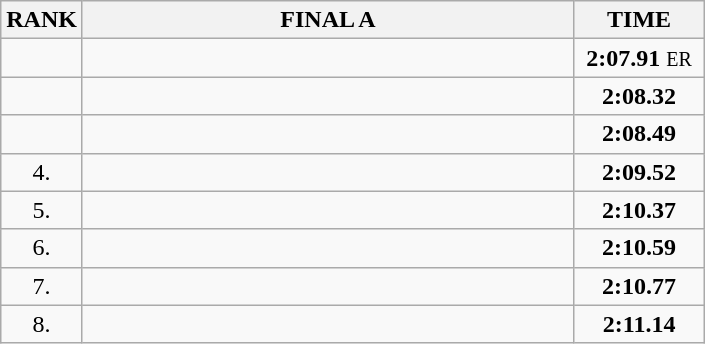<table class="wikitable">
<tr>
<th>RANK</th>
<th style="width: 20em">FINAL A</th>
<th style="width: 5em">TIME</th>
</tr>
<tr>
<td align="center"></td>
<td></td>
<td align="center"><strong>2:07.91</strong> <small>ER</small></td>
</tr>
<tr>
<td align="center"></td>
<td></td>
<td align="center"><strong>2:08.32</strong></td>
</tr>
<tr>
<td align="center"></td>
<td></td>
<td align="center"><strong>2:08.49</strong></td>
</tr>
<tr>
<td align="center">4.</td>
<td></td>
<td align="center"><strong>2:09.52</strong></td>
</tr>
<tr>
<td align="center">5.</td>
<td></td>
<td align="center"><strong>2:10.37</strong></td>
</tr>
<tr>
<td align="center">6.</td>
<td></td>
<td align="center"><strong>2:10.59</strong></td>
</tr>
<tr>
<td align="center">7.</td>
<td></td>
<td align="center"><strong>2:10.77</strong></td>
</tr>
<tr>
<td align="center">8.</td>
<td></td>
<td align="center"><strong>2:11.14</strong></td>
</tr>
</table>
